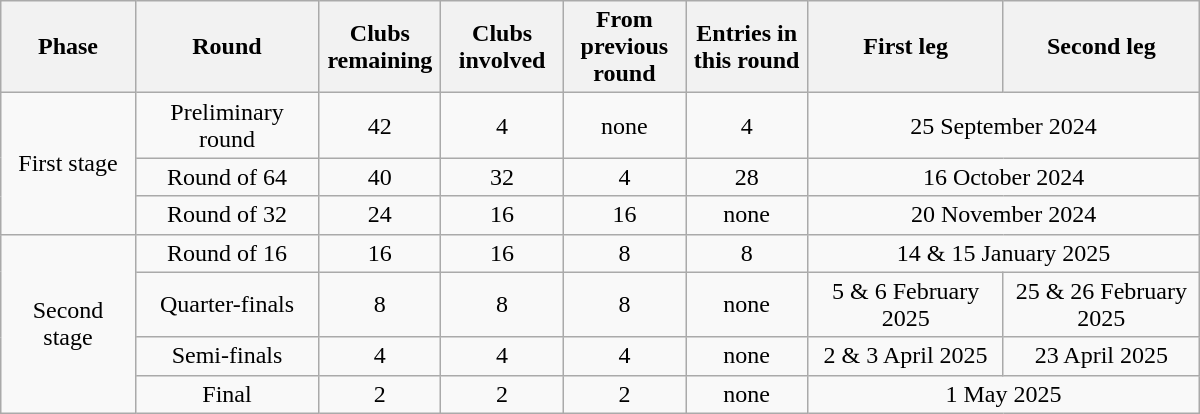<table class="wikitable" style="text-align: center; font-size: 100%; width: 800px;">
<tr>
<th width=11%>Phase</th>
<th width=15%>Round</th>
<th width=10%>Clubs remaining</th>
<th width=10%>Clubs involved</th>
<th width=10%>From previous round</th>
<th width=10%>Entries in this round</th>
<th width=16%>First leg</th>
<th width=16%>Second leg</th>
</tr>
<tr>
<td rowspan=3 align=center>First stage</td>
<td align="center">Preliminary round</td>
<td align=center>42</td>
<td align=center>4</td>
<td align=center>none</td>
<td align=center>4</td>
<td colspan=2 align=center>25 September 2024</td>
</tr>
<tr>
<td align=center>Round of 64</td>
<td align=center>40</td>
<td align=center>32</td>
<td align=center>4</td>
<td align=center>28</td>
<td colspan=2 align=center>16 October 2024</td>
</tr>
<tr>
<td align=center>Round of 32</td>
<td align=center>24</td>
<td align=center>16</td>
<td align=center>16</td>
<td align=center>none</td>
<td colspan=2 align=center>20 November 2024</td>
</tr>
<tr>
<td rowspan=4 align=center>Second stage</td>
<td align=center>Round of 16</td>
<td align=center>16</td>
<td align=center>16</td>
<td align=center>8</td>
<td align=center>8</td>
<td colspan=2 align=center>14 & 15 January 2025</td>
</tr>
<tr>
<td align=center>Quarter-finals</td>
<td align=center>8</td>
<td align=center>8</td>
<td align=center>8</td>
<td align=center>none</td>
<td align=center>5 & 6 February 2025</td>
<td align=center>25 & 26 February 2025</td>
</tr>
<tr>
<td align=center>Semi-finals</td>
<td align=center>4</td>
<td align=center>4</td>
<td align=center>4</td>
<td align=center>none</td>
<td align=center>2 & 3 April 2025</td>
<td align=center>23 April 2025</td>
</tr>
<tr>
<td align=center>Final</td>
<td align=center>2</td>
<td align=center>2</td>
<td align=center>2</td>
<td align=center>none</td>
<td colspan=2 align=center>1 May 2025</td>
</tr>
</table>
